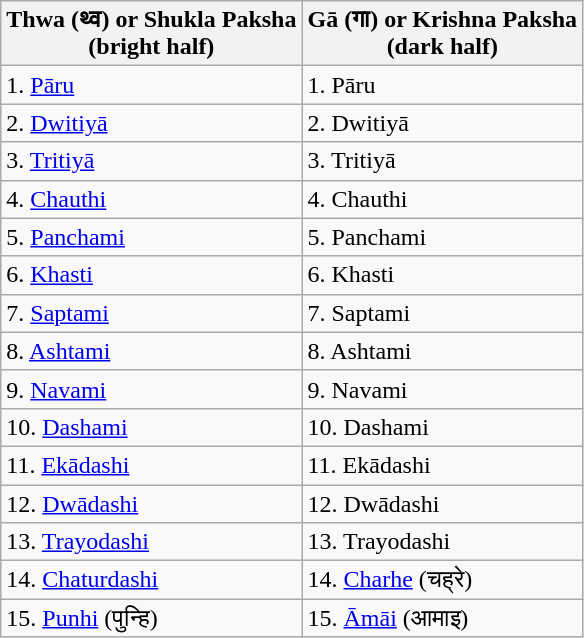<table class="wikitable">
<tr>
<th>Thwa (थ्व) or Shukla Paksha<br>(bright half)</th>
<th>Gā (गा) or Krishna Paksha<br>(dark half)</th>
</tr>
<tr>
<td>1. <a href='#'>Pāru</a></td>
<td>1. Pāru</td>
</tr>
<tr>
<td>2. <a href='#'>Dwitiyā</a></td>
<td>2. Dwitiyā</td>
</tr>
<tr>
<td>3. <a href='#'>Tritiyā</a></td>
<td>3. Tritiyā</td>
</tr>
<tr>
<td>4. <a href='#'>Chauthi</a></td>
<td>4. Chauthi</td>
</tr>
<tr>
<td>5. <a href='#'>Panchami</a></td>
<td>5. Panchami</td>
</tr>
<tr>
<td>6. <a href='#'>Khasti</a></td>
<td>6. Khasti</td>
</tr>
<tr>
<td>7. <a href='#'>Saptami</a></td>
<td>7. Saptami</td>
</tr>
<tr>
<td>8. <a href='#'>Ashtami</a></td>
<td>8. Ashtami</td>
</tr>
<tr>
<td>9. <a href='#'>Navami</a></td>
<td>9. Navami</td>
</tr>
<tr>
<td>10. <a href='#'>Dashami</a></td>
<td>10. Dashami</td>
</tr>
<tr>
<td>11. <a href='#'>Ekādashi</a></td>
<td>11. Ekādashi</td>
</tr>
<tr>
<td>12. <a href='#'>Dwādashi</a></td>
<td>12. Dwādashi</td>
</tr>
<tr>
<td>13. <a href='#'>Trayodashi</a></td>
<td>13. Trayodashi</td>
</tr>
<tr>
<td>14. <a href='#'>Chaturdashi</a></td>
<td>14. <a href='#'>Charhe</a> (चह्रे)</td>
</tr>
<tr>
<td>15. <a href='#'>Punhi</a> (पुन्हि)</td>
<td>15. <a href='#'>Āmāi</a> (आमाइ)</td>
</tr>
</table>
